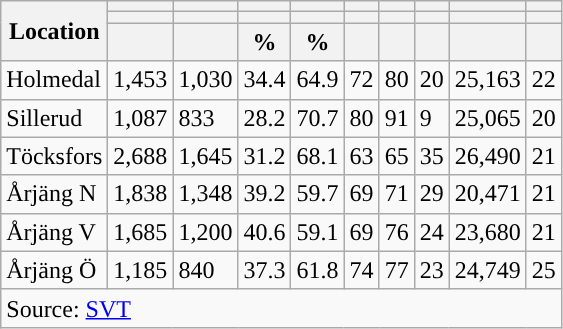<table role="presentation" class="wikitable sortable mw-collapsible">
<tr>
<th rowspan="3">Location</th>
<th></th>
<th></th>
<th></th>
<th></th>
<th></th>
<th></th>
<th></th>
<th></th>
<th></th>
</tr>
<tr>
<th></th>
<th></th>
<th style="background:"></th>
<th style="background:"></th>
<th></th>
<th></th>
<th></th>
<th></th>
<th></th>
</tr>
<tr>
<th data-sort-type="number"></th>
<th data-sort-type="number"></th>
<th data-sort-type="number">%</th>
<th data-sort-type="number">%</th>
<th data-sort-type="number"></th>
<th data-sort-type="number"></th>
<th data-sort-type="number"></th>
<th data-sort-type="number"></th>
<th data-sort-type="number"></th>
</tr>
<tr>
<td align="left">Holmedal</td>
<td>1,453</td>
<td>1,030</td>
<td>34.4</td>
<td>64.9</td>
<td>72</td>
<td>80</td>
<td>20</td>
<td>25,163</td>
<td>22</td>
</tr>
<tr>
<td align="left">Sillerud</td>
<td>1,087</td>
<td>833</td>
<td>28.2</td>
<td>70.7</td>
<td>80</td>
<td>91</td>
<td>9</td>
<td>25,065</td>
<td>20</td>
</tr>
<tr>
<td align="left">Töcksfors</td>
<td>2,688</td>
<td>1,645</td>
<td>31.2</td>
<td>68.1</td>
<td>63</td>
<td>65</td>
<td>35</td>
<td>26,490</td>
<td>21</td>
</tr>
<tr>
<td align="left">Årjäng N</td>
<td>1,838</td>
<td>1,348</td>
<td>39.2</td>
<td>59.7</td>
<td>69</td>
<td>71</td>
<td>29</td>
<td>20,471</td>
<td>21</td>
</tr>
<tr>
<td align="left">Årjäng V</td>
<td>1,685</td>
<td>1,200</td>
<td>40.6</td>
<td>59.1</td>
<td>69</td>
<td>76</td>
<td>24</td>
<td>23,680</td>
<td>21</td>
</tr>
<tr>
<td align="left">Årjäng Ö</td>
<td>1,185</td>
<td>840</td>
<td>37.3</td>
<td>61.8</td>
<td>74</td>
<td>77</td>
<td>23</td>
<td>24,749</td>
<td>25</td>
</tr>
<tr>
<td colspan="10" align="left">Source: <a href='#'>SVT</a></td>
</tr>
</table>
